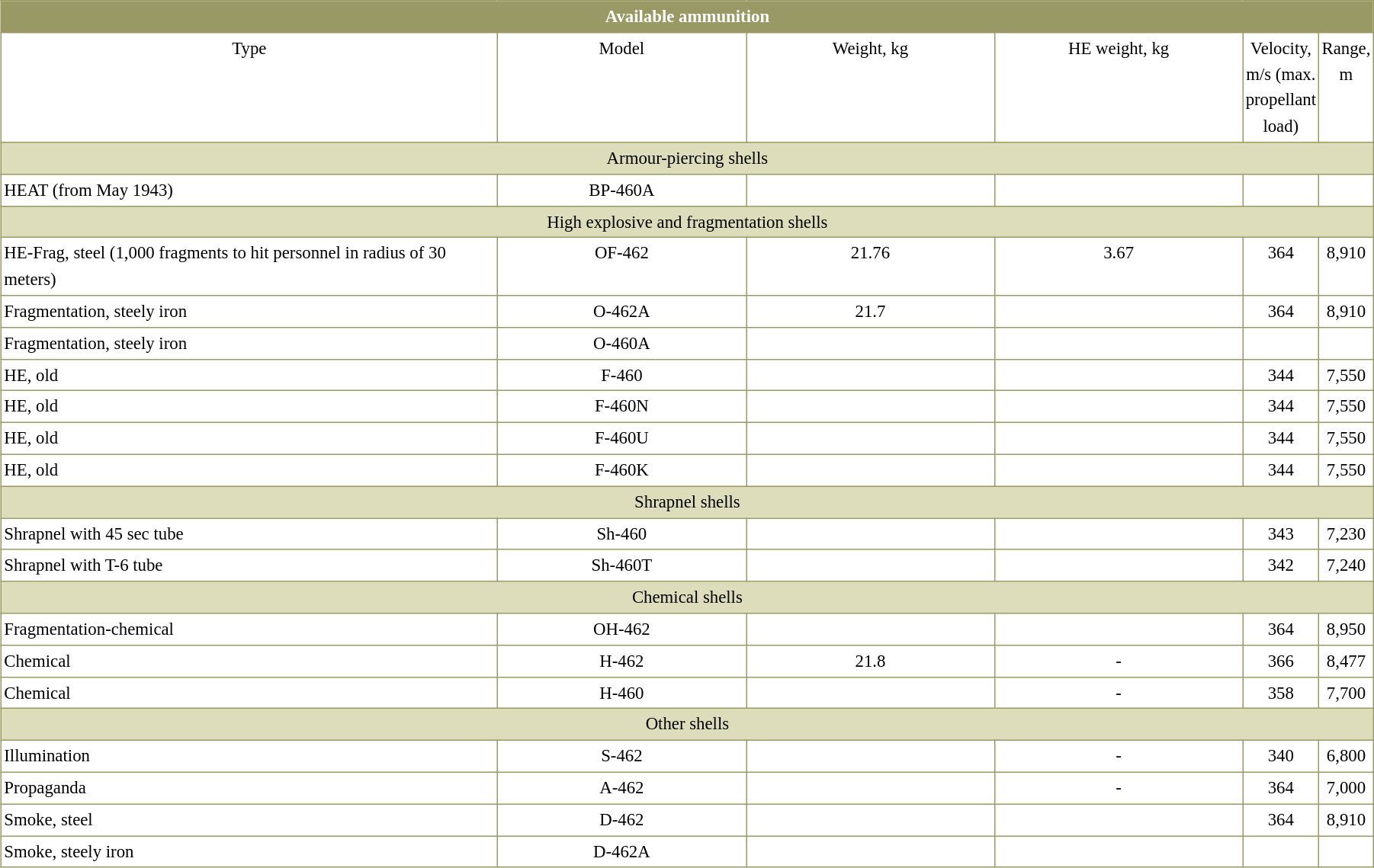<table border=0 cellspacing=0 cellpadding=2 style="margin:0 0 .5em 1em; width:95%; background:#fff; border-collapse:collapse; border:1px solid #996; line-height:1.5; font-size:95%">
<tr style="vertical-align:top; text-align:center; border:1px solid #996; background-color:#996; color:#fff">
<td colspan="6"><strong>Available ammunition</strong></td>
</tr>
<tr style="vertical-align:top; text-align:center; border:1px solid #996;">
<td width="40%" style="border:1px solid #996">Type</td>
<td width="20%" style="border:1px solid #996">Model</td>
<td width="20%" style="border:1px solid #996">Weight, kg</td>
<td width="20%" style="border:1px solid #996">HE weight, kg</td>
<td width="20%" style="border:1px solid #996">Velocity, m/s (max. propellant load)</td>
<td width="20%" style="border:1px solid #996">Range, m</td>
</tr>
<tr style="vertical-align:top; text-align:center; border:1px solid #996; background-color:#ddb;">
<td colspan="6">Armour-piercing shells</td>
</tr>
<tr style="vertical-align:top; text-align:center;">
<td style="border:1px solid #996; text-align:left">HEAT (from May 1943)</td>
<td style="border:1px solid #996">BP-460A</td>
<td style="border:1px solid #996"></td>
<td style="border:1px solid #996"></td>
<td style="border:1px solid #996"></td>
<td style="border:1px solid #996"></td>
</tr>
<tr style="vertical-align:top; text-align:center; border:1px solid #996; background-color:#ddb;">
<td colspan="6">High explosive and fragmentation shells</td>
</tr>
<tr style="vertical-align:top; text-align:center;">
<td style="border:1px solid #996; text-align:left">HE-Frag, steel (1,000 fragments to hit personnel in radius of 30 meters)</td>
<td style="border:1px solid #996">OF-462</td>
<td style="border:1px solid #996">21.76</td>
<td style="border:1px solid #996">3.67</td>
<td style="border:1px solid #996">364</td>
<td style="border:1px solid #996">8,910</td>
</tr>
<tr style="vertical-align:top; text-align:center;">
<td style="border:1px solid #996; text-align:left">Fragmentation, steely iron</td>
<td style="border:1px solid #996">O-462A</td>
<td style="border:1px solid #996">21.7</td>
<td style="border:1px solid #996"></td>
<td style="border:1px solid #996">364</td>
<td style="border:1px solid #996">8,910</td>
</tr>
<tr style="vertical-align:top; text-align:center;">
<td style="border:1px solid #996; text-align:left">Fragmentation, steely iron</td>
<td style="border:1px solid #996">О-460А</td>
<td style="border:1px solid #996"></td>
<td style="border:1px solid #996"></td>
<td style="border:1px solid #996"></td>
<td style="border:1px solid #996"></td>
</tr>
<tr style="vertical-align:top; text-align:center;">
<td style="border:1px solid #996; text-align:left">HE, old</td>
<td style="border:1px solid #996">F-460</td>
<td style="border:1px solid #996"></td>
<td style="border:1px solid #996"></td>
<td style="border:1px solid #996">344</td>
<td style="border:1px solid #996">7,550</td>
</tr>
<tr style="vertical-align:top; text-align:center;">
<td style="border:1px solid #996; text-align:left">HE, old</td>
<td style="border:1px solid #996">F-460N</td>
<td style="border:1px solid #996"></td>
<td style="border:1px solid #996"></td>
<td style="border:1px solid #996">344</td>
<td style="border:1px solid #996">7,550</td>
</tr>
<tr style="vertical-align:top; text-align:center;">
<td style="border:1px solid #996; text-align:left">HE, old</td>
<td style="border:1px solid #996">F-460U</td>
<td style="border:1px solid #996"></td>
<td style="border:1px solid #996"></td>
<td style="border:1px solid #996">344</td>
<td style="border:1px solid #996">7,550</td>
</tr>
<tr style="vertical-align:top; text-align:center;">
<td style="border:1px solid #996; text-align:left">HE, old</td>
<td style="border:1px solid #996">F-460K</td>
<td style="border:1px solid #996"></td>
<td style="border:1px solid #996"></td>
<td style="border:1px solid #996">344</td>
<td style="border:1px solid #996">7,550</td>
</tr>
<tr style="vertical-align:top; text-align:center; border:1px solid #996; background-color:#ddb;">
<td colspan="6">Shrapnel shells</td>
</tr>
<tr style="vertical-align:top; text-align:center;">
<td style="border:1px solid #996; text-align:left">Shrapnel with 45 sec tube</td>
<td style="border:1px solid #996">Sh-460</td>
<td style="border:1px solid #996"></td>
<td style="border:1px solid #996"></td>
<td style="border:1px solid #996">343</td>
<td style="border:1px solid #996">7,230</td>
</tr>
<tr style="vertical-align:top; text-align:center;">
<td style="border:1px solid #996; text-align:left">Shrapnel with T-6 tube</td>
<td style="border:1px solid #996">Sh-460T</td>
<td style="border:1px solid #996"></td>
<td style="border:1px solid #996"></td>
<td style="border:1px solid #996">342</td>
<td style="border:1px solid #996">7,240</td>
</tr>
<tr style="vertical-align:top; text-align:center; border:1px solid #996; background-color:#ddb;">
<td colspan="6">Chemical shells</td>
</tr>
<tr style="vertical-align:top; text-align:center;">
<td style="border:1px solid #996; text-align:left">Fragmentation-chemical</td>
<td style="border:1px solid #996">OH-462</td>
<td style="border:1px solid #996"></td>
<td style="border:1px solid #996"></td>
<td style="border:1px solid #996">364</td>
<td style="border:1px solid #996">8,950</td>
</tr>
<tr style="vertical-align:top; text-align:center;">
<td style="border:1px solid #996; text-align:left">Chemical</td>
<td style="border:1px solid #996">H-462</td>
<td style="border:1px solid #996">21.8</td>
<td style="border:1px solid #996">-</td>
<td style="border:1px solid #996">366</td>
<td style="border:1px solid #996">8,477</td>
</tr>
<tr style="vertical-align:top; text-align:center;">
<td style="border:1px solid #996; text-align:left">Chemical</td>
<td style="border:1px solid #996">H-460</td>
<td style="border:1px solid #996"></td>
<td style="border:1px solid #996">-</td>
<td style="border:1px solid #996">358</td>
<td style="border:1px solid #996">7,700</td>
</tr>
<tr style="vertical-align:top; text-align:center; border:1px solid #996; background-color:#ddb;">
<td colspan="6">Other shells</td>
</tr>
<tr style="vertical-align:top; text-align:center;">
<td style="border:1px solid #996; text-align:left">Illumination</td>
<td style="border:1px solid #996">S-462</td>
<td style="border:1px solid #996"></td>
<td style="border:1px solid #996">-</td>
<td style="border:1px solid #996">340</td>
<td style="border:1px solid #996">6,800</td>
</tr>
<tr style="vertical-align:top; text-align:center;">
<td style="border:1px solid #996; text-align:left">Propaganda</td>
<td style="border:1px solid #996">A-462</td>
<td style="border:1px solid #996"></td>
<td style="border:1px solid #996">-</td>
<td style="border:1px solid #996">364</td>
<td style="border:1px solid #996">7,000</td>
</tr>
<tr style="vertical-align:top; text-align:center;">
<td style="border:1px solid #996; text-align:left">Smoke, steel</td>
<td style="border:1px solid #996">D-462</td>
<td style="border:1px solid #996"></td>
<td style="border:1px solid #996"></td>
<td style="border:1px solid #996">364</td>
<td style="border:1px solid #996">8,910</td>
</tr>
<tr style="vertical-align:top; text-align:center;">
<td style="border:1px solid #996; text-align:left">Smoke, steely iron</td>
<td style="border:1px solid #996">D-462A</td>
<td style="border:1px solid #996"></td>
<td style="border:1px solid #996"></td>
<td style="border:1px solid #996"></td>
<td style="border:1px solid #996"></td>
</tr>
</table>
